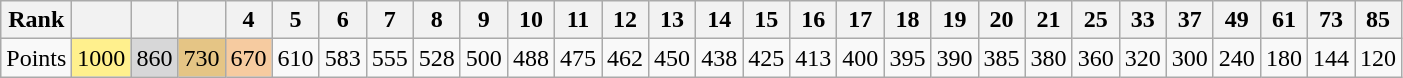<table class=wikitable>
<tr>
<th>Rank</th>
<th></th>
<th></th>
<th></th>
<th>4</th>
<th>5</th>
<th>6</th>
<th>7</th>
<th>8</th>
<th>9</th>
<th>10</th>
<th>11</th>
<th>12</th>
<th>13</th>
<th>14</th>
<th>15</th>
<th>16</th>
<th>17</th>
<th>18</th>
<th>19</th>
<th>20</th>
<th>21</th>
<th>25</th>
<th>33</th>
<th>37</th>
<th>49</th>
<th>61</th>
<th>73</th>
<th>85</th>
</tr>
<tr>
<td>Points</td>
<td style="background-color:#FFF08D;">1000</td>
<td style="background-color:#D7D7D8;">860</td>
<td style="background-color:#E5C585;">730</td>
<td style="background-color:#F6CBA0;">670</td>
<td>610</td>
<td>583</td>
<td>555</td>
<td>528</td>
<td>500</td>
<td>488</td>
<td>475</td>
<td>462</td>
<td>450</td>
<td>438</td>
<td>425</td>
<td>413</td>
<td>400</td>
<td>395</td>
<td>390</td>
<td>385</td>
<td>380</td>
<td>360</td>
<td>320</td>
<td>300</td>
<td>240</td>
<td>180</td>
<td>144</td>
<td>120</td>
</tr>
</table>
